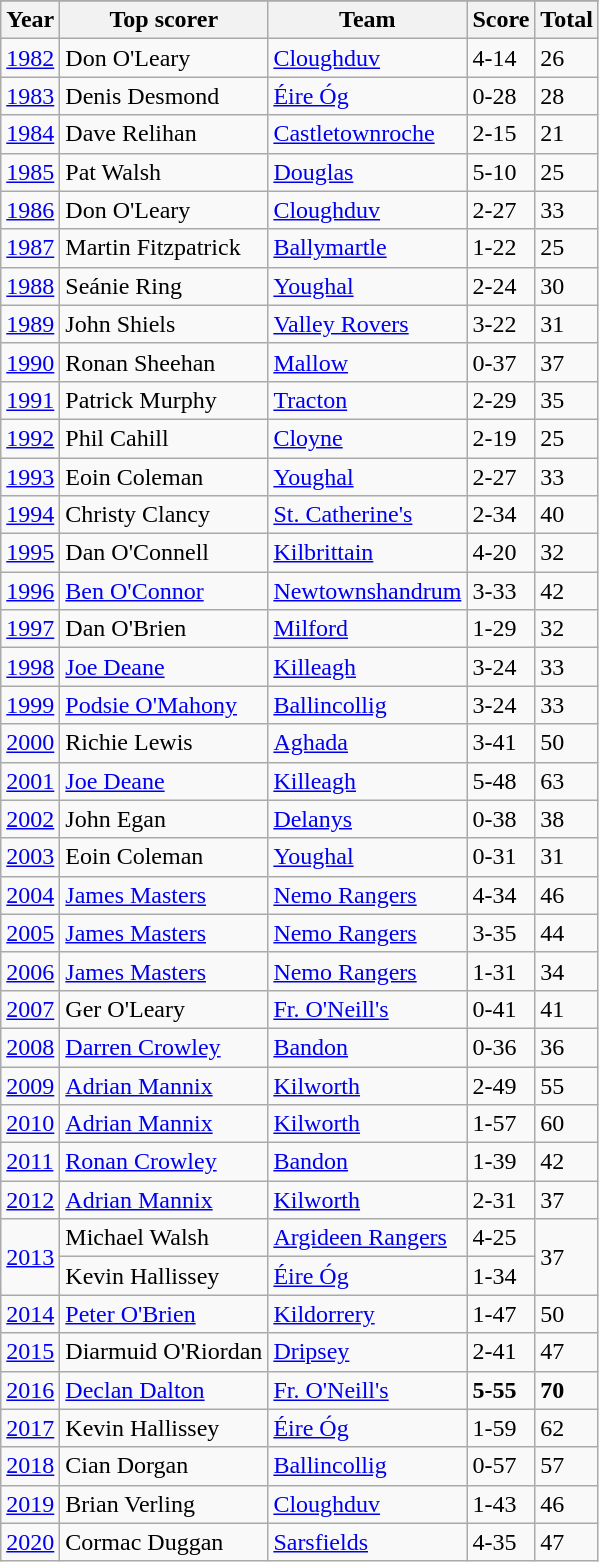<table class="wikitable sortable">
<tr>
</tr>
<tr>
<th>Year</th>
<th>Top scorer</th>
<th>Team</th>
<th>Score</th>
<th>Total</th>
</tr>
<tr>
<td><a href='#'>1982</a></td>
<td style="text-align:left;">Don O'Leary</td>
<td style="text-align:left;"><a href='#'>Cloughduv</a></td>
<td>4-14</td>
<td>26</td>
</tr>
<tr>
<td><a href='#'>1983</a></td>
<td style="text-align:left;">Denis Desmond</td>
<td style="text-align:left;"><a href='#'>Éire Óg</a></td>
<td>0-28</td>
<td>28</td>
</tr>
<tr>
<td><a href='#'>1984</a></td>
<td style="text-align:left;">Dave Relihan</td>
<td style="text-align:left;"><a href='#'>Castletownroche</a></td>
<td>2-15</td>
<td>21</td>
</tr>
<tr>
<td><a href='#'>1985</a></td>
<td style="text-align:left;">Pat Walsh</td>
<td style="text-align:left;"><a href='#'>Douglas</a></td>
<td>5-10</td>
<td>25</td>
</tr>
<tr>
<td><a href='#'>1986</a></td>
<td style="text-align:left;">Don O'Leary</td>
<td style="text-align:left;"><a href='#'>Cloughduv</a></td>
<td>2-27</td>
<td>33</td>
</tr>
<tr>
<td><a href='#'>1987</a></td>
<td style="text-align:left;">Martin Fitzpatrick</td>
<td style="text-align:left;"><a href='#'>Ballymartle</a></td>
<td>1-22</td>
<td>25</td>
</tr>
<tr>
<td><a href='#'>1988</a></td>
<td style="text-align:left;">Seánie Ring</td>
<td style="text-align:left;"><a href='#'>Youghal</a></td>
<td>2-24</td>
<td>30</td>
</tr>
<tr>
<td><a href='#'>1989</a></td>
<td style="text-align:left;">John Shiels</td>
<td style="text-align:left;"><a href='#'>Valley Rovers</a></td>
<td>3-22</td>
<td>31</td>
</tr>
<tr>
<td><a href='#'>1990</a></td>
<td style="text-align:left;">Ronan Sheehan</td>
<td style="text-align:left;"><a href='#'>Mallow</a></td>
<td>0-37</td>
<td>37</td>
</tr>
<tr>
<td><a href='#'>1991</a></td>
<td style="text-align:left;">Patrick Murphy</td>
<td style="text-align:left;"><a href='#'>Tracton</a></td>
<td>2-29</td>
<td>35</td>
</tr>
<tr>
<td><a href='#'>1992</a></td>
<td style="text-align:left;">Phil Cahill</td>
<td style="text-align:left;"><a href='#'>Cloyne</a></td>
<td>2-19</td>
<td>25</td>
</tr>
<tr>
<td><a href='#'>1993</a></td>
<td style="text-align:left;">Eoin Coleman</td>
<td style="text-align:left;"><a href='#'>Youghal</a></td>
<td>2-27</td>
<td>33</td>
</tr>
<tr>
<td><a href='#'>1994</a></td>
<td style="text-align:left;">Christy Clancy</td>
<td style="text-align:left;"><a href='#'>St. Catherine's</a></td>
<td>2-34</td>
<td>40</td>
</tr>
<tr>
<td><a href='#'>1995</a></td>
<td style="text-align:left;">Dan O'Connell</td>
<td style="text-align:left;"><a href='#'>Kilbrittain</a></td>
<td>4-20</td>
<td>32</td>
</tr>
<tr>
<td><a href='#'>1996</a></td>
<td style="text-align:left;"><a href='#'>Ben O'Connor</a></td>
<td style="text-align:left;"><a href='#'>Newtownshandrum</a></td>
<td>3-33</td>
<td>42</td>
</tr>
<tr>
<td><a href='#'>1997</a></td>
<td style="text-align:left;">Dan O'Brien</td>
<td style="text-align:left;"><a href='#'>Milford</a></td>
<td>1-29</td>
<td>32</td>
</tr>
<tr>
<td><a href='#'>1998</a></td>
<td style="text-align:left;"><a href='#'>Joe Deane</a></td>
<td style="text-align:left;"><a href='#'>Killeagh</a></td>
<td>3-24</td>
<td>33</td>
</tr>
<tr>
<td><a href='#'>1999</a></td>
<td style="text-align:left;"><a href='#'>Podsie O'Mahony</a></td>
<td style="text-align:left;"><a href='#'>Ballincollig</a></td>
<td>3-24</td>
<td>33</td>
</tr>
<tr>
<td><a href='#'>2000</a></td>
<td style="text-align:left;">Richie Lewis</td>
<td style="text-align:left;"><a href='#'>Aghada</a></td>
<td>3-41</td>
<td>50</td>
</tr>
<tr>
<td><a href='#'>2001</a></td>
<td style="text-align:left;"><a href='#'>Joe Deane</a></td>
<td style="text-align:left;"><a href='#'>Killeagh</a></td>
<td>5-48</td>
<td>63</td>
</tr>
<tr>
<td><a href='#'>2002</a></td>
<td style="text-align:left;">John Egan</td>
<td style="text-align:left;"><a href='#'>Delanys</a></td>
<td>0-38</td>
<td>38</td>
</tr>
<tr>
<td><a href='#'>2003</a></td>
<td style="text-align:left;">Eoin Coleman</td>
<td style="text-align:left;"><a href='#'>Youghal</a></td>
<td>0-31</td>
<td>31</td>
</tr>
<tr>
<td><a href='#'>2004</a></td>
<td style="text-align:left;"><a href='#'>James Masters</a></td>
<td style="text-align:left;"><a href='#'>Nemo Rangers</a></td>
<td>4-34</td>
<td>46</td>
</tr>
<tr>
<td><a href='#'>2005</a></td>
<td style="text-align:left;"><a href='#'>James Masters</a></td>
<td style="text-align:left;"><a href='#'>Nemo Rangers</a></td>
<td>3-35</td>
<td>44</td>
</tr>
<tr>
<td><a href='#'>2006</a></td>
<td style="text-align:left;"><a href='#'>James Masters</a></td>
<td style="text-align:left;"><a href='#'>Nemo Rangers</a></td>
<td>1-31</td>
<td>34</td>
</tr>
<tr>
<td><a href='#'>2007</a></td>
<td style="text-align:left;">Ger O'Leary</td>
<td style="text-align:left;"><a href='#'>Fr. O'Neill's</a></td>
<td>0-41</td>
<td>41</td>
</tr>
<tr>
<td><a href='#'>2008</a></td>
<td style="text-align:left;"><a href='#'>Darren Crowley</a></td>
<td style="text-align:left;"><a href='#'>Bandon</a></td>
<td>0-36</td>
<td>36</td>
</tr>
<tr>
<td><a href='#'>2009</a></td>
<td style="text-align:left;"><a href='#'>Adrian Mannix</a></td>
<td style="text-align:left;"><a href='#'>Kilworth</a></td>
<td>2-49</td>
<td>55</td>
</tr>
<tr>
<td><a href='#'>2010</a></td>
<td style="text-align:left;"><a href='#'>Adrian Mannix</a></td>
<td style="text-align:left;"><a href='#'>Kilworth</a></td>
<td>1-57</td>
<td>60</td>
</tr>
<tr>
<td><a href='#'>2011</a></td>
<td style="text-align:left;"><a href='#'>Ronan Crowley</a></td>
<td style="text-align:left;"><a href='#'>Bandon</a></td>
<td>1-39</td>
<td>42</td>
</tr>
<tr>
<td><a href='#'>2012</a></td>
<td style="text-align:left;"><a href='#'>Adrian Mannix</a></td>
<td style="text-align:left;"><a href='#'>Kilworth</a></td>
<td>2-31</td>
<td>37</td>
</tr>
<tr>
<td rowspan="2"><a href='#'>2013</a></td>
<td style="text-align:left;">Michael Walsh</td>
<td style="text-align:left;"><a href='#'>Argideen Rangers</a></td>
<td>4-25</td>
<td rowspan="2">37</td>
</tr>
<tr>
<td style="text-align:left;">Kevin Hallissey</td>
<td style="text-align:left;"><a href='#'>Éire Óg</a></td>
<td>1-34</td>
</tr>
<tr>
<td><a href='#'>2014</a></td>
<td style="text-align:left;"><a href='#'>Peter O'Brien</a></td>
<td style="text-align:left;"><a href='#'>Kildorrery</a></td>
<td>1-47</td>
<td>50</td>
</tr>
<tr>
<td><a href='#'>2015</a></td>
<td style="text-align:left;">Diarmuid O'Riordan</td>
<td style="text-align:left;"><a href='#'>Dripsey</a></td>
<td>2-41</td>
<td>47</td>
</tr>
<tr>
<td><a href='#'>2016</a></td>
<td style="text-align:left;"><a href='#'>Declan Dalton</a></td>
<td style="text-align:left;"><a href='#'>Fr. O'Neill's</a></td>
<td><strong>5-55</strong></td>
<td><strong>70</strong></td>
</tr>
<tr>
<td><a href='#'>2017</a></td>
<td style="text-align:left;">Kevin Hallissey</td>
<td style="text-align:left;"><a href='#'>Éire Óg</a></td>
<td>1-59</td>
<td>62</td>
</tr>
<tr>
<td><a href='#'>2018</a></td>
<td style="text-align:left;">Cian Dorgan</td>
<td style="text-align:left;"><a href='#'>Ballincollig</a></td>
<td>0-57</td>
<td>57</td>
</tr>
<tr>
<td><a href='#'>2019</a></td>
<td style="text-align:left;">Brian Verling</td>
<td style="text-align:left;"><a href='#'>Cloughduv</a></td>
<td>1-43</td>
<td>46</td>
</tr>
<tr>
<td><a href='#'>2020</a></td>
<td style="text-align:left;">Cormac Duggan</td>
<td style="text-align:left;"><a href='#'>Sarsfields</a></td>
<td>4-35</td>
<td>47</td>
</tr>
</table>
